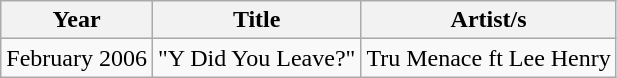<table class="wikitable">
<tr>
<th>Year</th>
<th>Title</th>
<th>Artist/s</th>
</tr>
<tr>
<td>February 2006</td>
<td>"Y Did You Leave?"</td>
<td>Tru Menace ft Lee Henry</td>
</tr>
</table>
